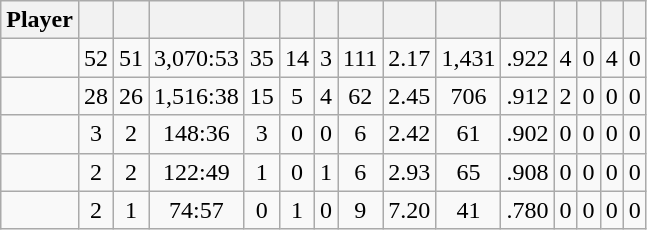<table class="wikitable sortable" style="text-align:center;">
<tr>
<th>Player</th>
<th></th>
<th></th>
<th></th>
<th></th>
<th></th>
<th></th>
<th></th>
<th></th>
<th></th>
<th></th>
<th></th>
<th></th>
<th></th>
<th></th>
</tr>
<tr>
<td></td>
<td>52</td>
<td>51</td>
<td>3,070:53</td>
<td>35</td>
<td>14</td>
<td>3</td>
<td>111</td>
<td>2.17</td>
<td>1,431</td>
<td>.922</td>
<td>4</td>
<td>0</td>
<td>4</td>
<td>0</td>
</tr>
<tr>
<td></td>
<td>28</td>
<td>26</td>
<td>1,516:38</td>
<td>15</td>
<td>5</td>
<td>4</td>
<td>62</td>
<td>2.45</td>
<td>706</td>
<td>.912</td>
<td>2</td>
<td>0</td>
<td>0</td>
<td>0</td>
</tr>
<tr>
<td></td>
<td>3</td>
<td>2</td>
<td>148:36</td>
<td>3</td>
<td>0</td>
<td>0</td>
<td>6</td>
<td>2.42</td>
<td>61</td>
<td>.902</td>
<td>0</td>
<td>0</td>
<td>0</td>
<td>0</td>
</tr>
<tr>
<td></td>
<td>2</td>
<td>2</td>
<td>122:49</td>
<td>1</td>
<td>0</td>
<td>1</td>
<td>6</td>
<td>2.93</td>
<td>65</td>
<td>.908</td>
<td>0</td>
<td>0</td>
<td>0</td>
<td>0</td>
</tr>
<tr>
<td></td>
<td>2</td>
<td>1</td>
<td>74:57</td>
<td>0</td>
<td>1</td>
<td>0</td>
<td>9</td>
<td>7.20</td>
<td>41</td>
<td>.780</td>
<td>0</td>
<td>0</td>
<td>0</td>
<td>0</td>
</tr>
</table>
